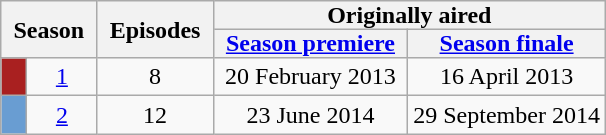<table class="wikitable plainrowheaders" style="text-align: center;">
<tr>
<th style="padding: 0px 8px;" colspan="2" rowspan="2">Season</th>
<th style="padding: 0px 8px;" rowspan="2">Episodes</th>
<th colspan="2" style="padding: 0px 8px;">Originally aired</th>
</tr>
<tr>
<th scope="col" style="padding: 0px 8px;"><a href='#'>Season premiere</a></th>
<th scope="col" style="padding: 0px 8px;"><a href='#'>Season finale</a></th>
</tr>
<tr>
<td style="width:10px; background:#A92020;"></td>
<td align="center"><a href='#'>1</a></td>
<td align="center">8</td>
<td align="center">20 February 2013</td>
<td align="center">16 April 2013</td>
</tr>
<tr>
<td style="width:10px; background:#699DD2;"></td>
<td align="center"><a href='#'>2</a></td>
<td align="center">12</td>
<td align="center">23 June 2014</td>
<td align="center">29 September 2014</td>
</tr>
</table>
